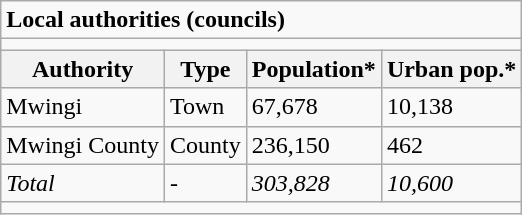<table class="wikitable">
<tr>
<td colspan="4"><strong>Local authorities (councils)</strong></td>
</tr>
<tr>
<td colspan="4"></td>
</tr>
<tr>
<th>Authority</th>
<th>Type</th>
<th>Population*</th>
<th>Urban pop.*</th>
</tr>
<tr>
<td>Mwingi</td>
<td>Town</td>
<td>67,678</td>
<td>10,138</td>
</tr>
<tr>
<td>Mwingi County</td>
<td>County</td>
<td>236,150</td>
<td>462</td>
</tr>
<tr>
<td><em>Total</em></td>
<td>-</td>
<td><em>303,828</em></td>
<td><em>10,600</em></td>
</tr>
<tr>
<td colspan="4"></td>
</tr>
</table>
